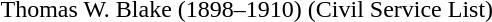<table>
<tr>
<td>Thomas W. Blake (1898–1910) (Civil Service List)</td>
</tr>
</table>
